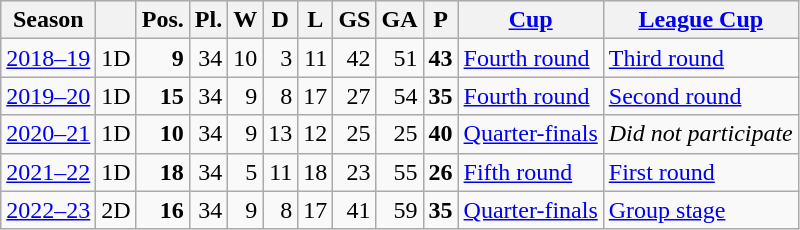<table class="wikitable">
<tr style="background:#efefef;">
<th>Season</th>
<th></th>
<th>Pos.</th>
<th>Pl.</th>
<th>W</th>
<th>D</th>
<th>L</th>
<th>GS</th>
<th>GA</th>
<th>P</th>
<th><a href='#'>Cup</a></th>
<th><a href='#'>League Cup</a></th>
</tr>
<tr>
<td><a href='#'>2018–19</a></td>
<td>1D</td>
<td align=right><strong>9</strong></td>
<td align=right>34</td>
<td align=right>10</td>
<td align=right>3</td>
<td align=right>11</td>
<td align=right>42</td>
<td align=right>51</td>
<td align=right><strong>43</strong></td>
<td><a href='#'>Fourth round</a></td>
<td><a href='#'>Third round</a></td>
</tr>
<tr>
<td><a href='#'>2019–20</a></td>
<td>1D</td>
<td align=right><strong>15</strong></td>
<td align=right>34</td>
<td align=right>9</td>
<td align=right>8</td>
<td align=right>17</td>
<td align=right>27</td>
<td align=right>54</td>
<td align=right><strong>35</strong></td>
<td><a href='#'>Fourth round</a></td>
<td><a href='#'>Second round</a></td>
</tr>
<tr>
<td><a href='#'>2020–21</a></td>
<td>1D</td>
<td align=right><strong>10</strong></td>
<td align=right>34</td>
<td align=right>9</td>
<td align=right>13</td>
<td align=right>12</td>
<td align=right>25</td>
<td align=right>25</td>
<td align=right><strong>40</strong></td>
<td><a href='#'>Quarter-finals</a></td>
<td><em>Did not participate</em></td>
</tr>
<tr>
<td><a href='#'>2021–22</a></td>
<td>1D</td>
<td align=right><strong>18</strong></td>
<td align=right>34</td>
<td align=right>5</td>
<td align=right>11</td>
<td align=right>18</td>
<td align=right>23</td>
<td align=right>55</td>
<td align=right><strong>26</strong></td>
<td><a href='#'>Fifth round</a></td>
<td><a href='#'>First round</a></td>
</tr>
<tr>
<td><a href='#'>2022–23</a></td>
<td>2D</td>
<td align=right><strong>16</strong></td>
<td align=right>34</td>
<td align=right>9</td>
<td align=right>8</td>
<td align=right>17</td>
<td align=right>41</td>
<td align=right>59</td>
<td align=right><strong>35</strong></td>
<td><a href='#'>Quarter-finals</a></td>
<td><a href='#'>Group stage</a></td>
</tr>
</table>
